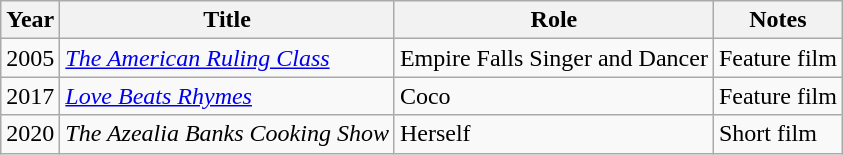<table class="wikitable sortable">
<tr>
<th>Year</th>
<th>Title</th>
<th>Role</th>
<th class="unsortable">Notes</th>
</tr>
<tr>
<td>2005</td>
<td><em><a href='#'>The American Ruling Class</a></em></td>
<td>Empire Falls Singer and Dancer</td>
<td>Feature film</td>
</tr>
<tr>
<td>2017</td>
<td><em><a href='#'>Love Beats Rhymes</a></em></td>
<td>Coco</td>
<td>Feature film</td>
</tr>
<tr>
<td>2020</td>
<td><em>The Azealia Banks Cooking Show</em></td>
<td>Herself</td>
<td>Short film</td>
</tr>
</table>
